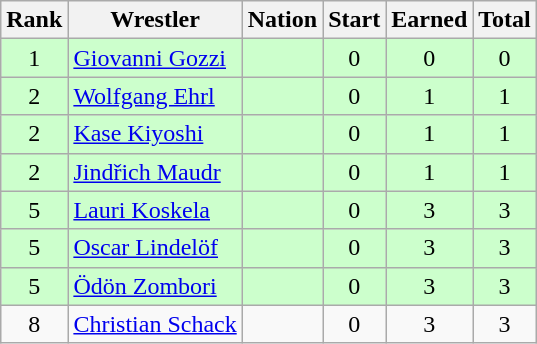<table class="wikitable sortable" style="text-align:center;">
<tr>
<th>Rank</th>
<th>Wrestler</th>
<th>Nation</th>
<th>Start</th>
<th>Earned</th>
<th>Total</th>
</tr>
<tr style="background:#cfc;">
<td>1</td>
<td align=left><a href='#'>Giovanni Gozzi</a></td>
<td align=left></td>
<td>0</td>
<td>0</td>
<td>0</td>
</tr>
<tr style="background:#cfc;">
<td>2</td>
<td align=left><a href='#'>Wolfgang Ehrl</a></td>
<td align=left></td>
<td>0</td>
<td>1</td>
<td>1</td>
</tr>
<tr style="background:#cfc;">
<td>2</td>
<td align=left><a href='#'>Kase Kiyoshi</a></td>
<td align=left></td>
<td>0</td>
<td>1</td>
<td>1</td>
</tr>
<tr style="background:#cfc;">
<td>2</td>
<td align=left><a href='#'>Jindřich Maudr</a></td>
<td align=left></td>
<td>0</td>
<td>1</td>
<td>1</td>
</tr>
<tr style="background:#cfc;">
<td>5</td>
<td align=left><a href='#'>Lauri Koskela</a></td>
<td align=left></td>
<td>0</td>
<td>3</td>
<td>3</td>
</tr>
<tr style="background:#cfc;">
<td>5</td>
<td align=left><a href='#'>Oscar Lindelöf</a></td>
<td align=left></td>
<td>0</td>
<td>3</td>
<td>3</td>
</tr>
<tr style="background:#cfc;">
<td>5</td>
<td align=left><a href='#'>Ödön Zombori</a></td>
<td align=left></td>
<td>0</td>
<td>3</td>
<td>3</td>
</tr>
<tr>
<td>8</td>
<td align=left><a href='#'>Christian Schack</a></td>
<td align=left></td>
<td>0</td>
<td>3</td>
<td>3</td>
</tr>
</table>
